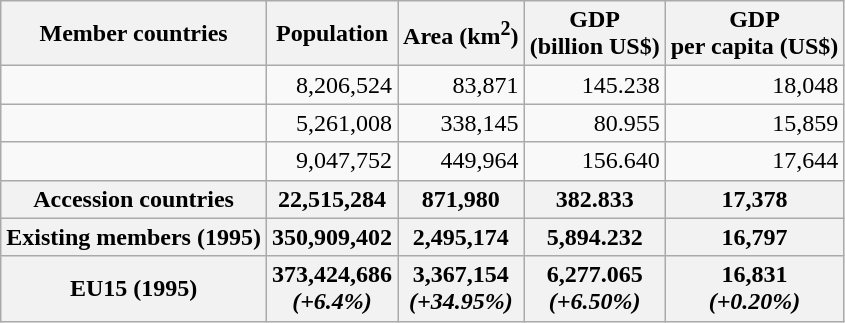<table class="wikitable" style="text-align:right;">
<tr>
<th>Member countries</th>
<th>Population</th>
<th>Area (km<sup>2</sup>)</th>
<th>GDP <br>(billion US$)</th>
<th>GDP <br>per capita (US$)</th>
</tr>
<tr>
<td style="text-align:left;"></td>
<td>8,206,524</td>
<td>83,871</td>
<td>145.238</td>
<td>18,048</td>
</tr>
<tr>
<td style="text-align:left;"></td>
<td>5,261,008</td>
<td>338,145</td>
<td>80.955</td>
<td>15,859</td>
</tr>
<tr>
<td style="text-align:left;"></td>
<td>9,047,752</td>
<td>449,964</td>
<td>156.640</td>
<td>17,644</td>
</tr>
<tr>
<th>Accession countries</th>
<th>22,515,284</th>
<th>871,980</th>
<th>382.833</th>
<th>17,378</th>
</tr>
<tr>
<th>Existing members (1995)</th>
<th>350,909,402</th>
<th>2,495,174</th>
<th>5,894.232</th>
<th>16,797</th>
</tr>
<tr>
<th>EU15 (1995)</th>
<th>373,424,686 <br> <em>(+6.4%)</em></th>
<th>3,367,154 <br> <em>(+34.95%)</em></th>
<th>6,277.065 <br> <em>(+6.50%)</em></th>
<th>16,831 <br> <em>(+0.20%)</em></th>
</tr>
</table>
